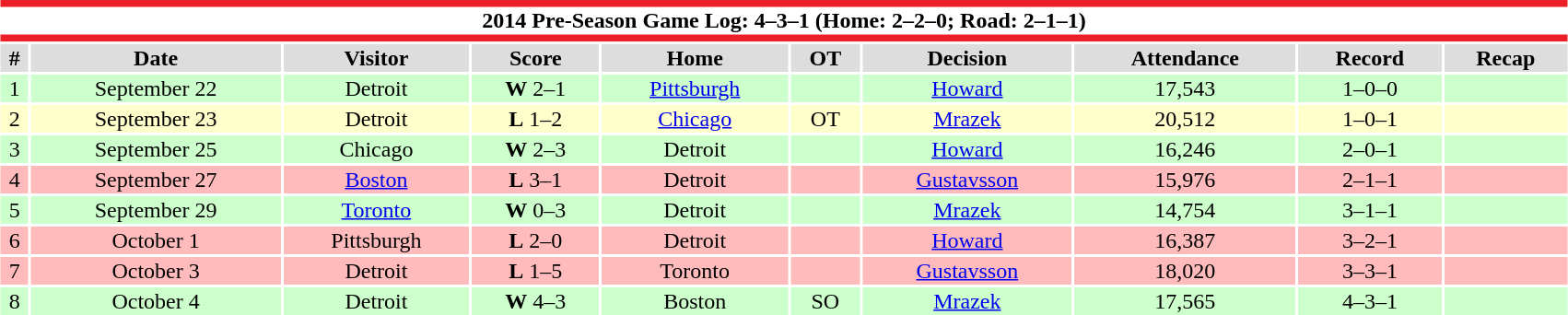<table class="toccolours collapsible collapsed"  style="width:90%; clear:both; margin:1.5em auto; text-align:center;">
<tr>
<th colspan=10 style="background:#fff; border-top:#EC1F26 5px solid; border-bottom:#EC1F26 5px solid;">2014 Pre-Season Game Log: 4–3–1 (Home: 2–2–0; Road: 2–1–1)</th>
</tr>
<tr style="text-align:center; background:#ddd;">
<th>#</th>
<th>Date</th>
<th>Visitor</th>
<th>Score</th>
<th>Home</th>
<th>OT</th>
<th>Decision</th>
<th>Attendance</th>
<th>Record</th>
<th>Recap</th>
</tr>
<tr style="text-align:center; background:#cfc;">
<td>1</td>
<td>September 22</td>
<td>Detroit</td>
<td><strong>W</strong> 2–1</td>
<td><a href='#'>Pittsburgh</a></td>
<td></td>
<td><a href='#'>Howard</a></td>
<td>17,543</td>
<td>1–0–0</td>
<td></td>
</tr>
<tr align="center" bgcolor="#ffc">
<td>2</td>
<td>September 23</td>
<td>Detroit</td>
<td><strong>L</strong> 1–2</td>
<td><a href='#'>Chicago</a></td>
<td>OT</td>
<td><a href='#'>Mrazek</a></td>
<td>20,512</td>
<td>1–0–1</td>
<td></td>
</tr>
<tr style="text-align:center; background:#cfc;">
<td>3</td>
<td>September 25</td>
<td>Chicago</td>
<td><strong>W</strong> 2–3</td>
<td>Detroit</td>
<td></td>
<td><a href='#'>Howard</a></td>
<td>16,246</td>
<td>2–0–1</td>
<td></td>
</tr>
<tr align="center" bgcolor="#fbb">
<td>4</td>
<td>September 27</td>
<td><a href='#'>Boston</a></td>
<td><strong>L</strong> 3–1</td>
<td>Detroit</td>
<td></td>
<td><a href='#'>Gustavsson</a></td>
<td>15,976</td>
<td>2–1–1</td>
<td></td>
</tr>
<tr style="text-align:center; background:#cfc;">
<td>5</td>
<td>September 29</td>
<td><a href='#'>Toronto</a></td>
<td><strong>W</strong> 0–3</td>
<td>Detroit</td>
<td></td>
<td><a href='#'>Mrazek</a></td>
<td>14,754</td>
<td>3–1–1</td>
<td></td>
</tr>
<tr align="center" bgcolor="#fbb">
<td>6</td>
<td>October 1</td>
<td>Pittsburgh</td>
<td><strong>L</strong> 2–0</td>
<td>Detroit</td>
<td></td>
<td><a href='#'>Howard</a></td>
<td>16,387</td>
<td>3–2–1</td>
<td></td>
</tr>
<tr align="center" bgcolor="#fbb">
<td>7</td>
<td>October 3</td>
<td>Detroit</td>
<td><strong>L</strong> 1–5</td>
<td>Toronto</td>
<td></td>
<td><a href='#'>Gustavsson</a></td>
<td>18,020</td>
<td>3–3–1</td>
<td></td>
</tr>
<tr style="text-align:center; background:#cfc;">
<td>8</td>
<td>October 4</td>
<td>Detroit</td>
<td><strong>W</strong> 4–3</td>
<td>Boston</td>
<td>SO</td>
<td><a href='#'>Mrazek</a></td>
<td>17,565</td>
<td>4–3–1</td>
<td></td>
</tr>
</table>
